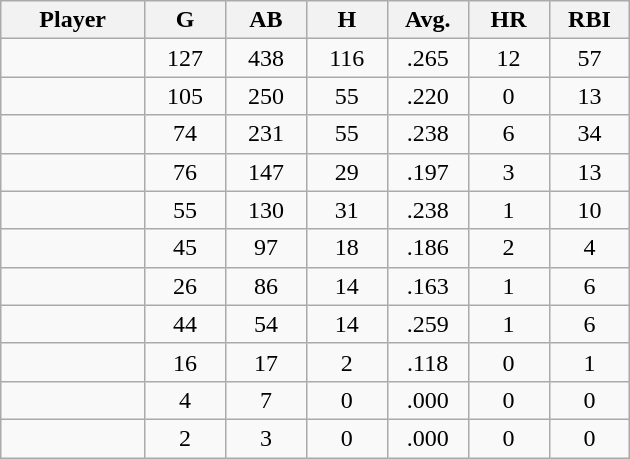<table class="wikitable sortable">
<tr>
<th bgcolor="#DDDDFF" width="16%">Player</th>
<th bgcolor="#DDDDFF" width="9%">G</th>
<th bgcolor="#DDDDFF" width="9%">AB</th>
<th bgcolor="#DDDDFF" width="9%">H</th>
<th bgcolor="#DDDDFF" width="9%">Avg.</th>
<th bgcolor="#DDDDFF" width="9%">HR</th>
<th bgcolor="#DDDDFF" width="9%">RBI</th>
</tr>
<tr align="center">
<td></td>
<td>127</td>
<td>438</td>
<td>116</td>
<td>.265</td>
<td>12</td>
<td>57</td>
</tr>
<tr align="center">
<td></td>
<td>105</td>
<td>250</td>
<td>55</td>
<td>.220</td>
<td>0</td>
<td>13</td>
</tr>
<tr align="center">
<td></td>
<td>74</td>
<td>231</td>
<td>55</td>
<td>.238</td>
<td>6</td>
<td>34</td>
</tr>
<tr align="center">
<td></td>
<td>76</td>
<td>147</td>
<td>29</td>
<td>.197</td>
<td>3</td>
<td>13</td>
</tr>
<tr align="center">
<td></td>
<td>55</td>
<td>130</td>
<td>31</td>
<td>.238</td>
<td>1</td>
<td>10</td>
</tr>
<tr align="center">
<td></td>
<td>45</td>
<td>97</td>
<td>18</td>
<td>.186</td>
<td>2</td>
<td>4</td>
</tr>
<tr align="center">
<td></td>
<td>26</td>
<td>86</td>
<td>14</td>
<td>.163</td>
<td>1</td>
<td>6</td>
</tr>
<tr align="center">
<td></td>
<td>44</td>
<td>54</td>
<td>14</td>
<td>.259</td>
<td>1</td>
<td>6</td>
</tr>
<tr align="center">
<td></td>
<td>16</td>
<td>17</td>
<td>2</td>
<td>.118</td>
<td>0</td>
<td>1</td>
</tr>
<tr align="center">
<td></td>
<td>4</td>
<td>7</td>
<td>0</td>
<td>.000</td>
<td>0</td>
<td>0</td>
</tr>
<tr align="center">
<td></td>
<td>2</td>
<td>3</td>
<td>0</td>
<td>.000</td>
<td>0</td>
<td>0</td>
</tr>
</table>
